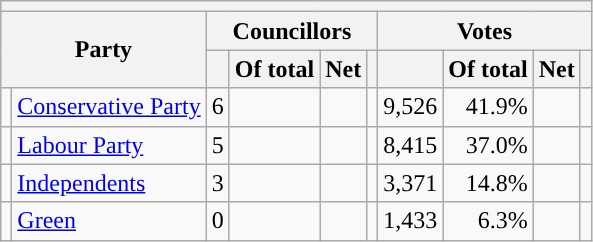<table class="wikitable sortable" style="text-align:center;">
<tr>
<th colspan="10"></th>
</tr>
<tr>
<th colspan="2" rowspan="2">Party</th>
<th colspan="4">Councillors</th>
<th colspan="4">Votes</th>
</tr>
<tr>
<th></th>
<th>Of total</th>
<th>Net</th>
<th class="unsortable"></th>
<th></th>
<th>Of total</th>
<th>Net</th>
<th class="unsortable"></th>
</tr>
<tr>
<td style="background:"></td>
<td style="text-align:left;"><a href='#'>Conservative Party</a></td>
<td style="text-align:right;">6</td>
<td style="text-align:right;"></td>
<td style="text-align:right;"></td>
<td data-sort-value=""></td>
<td style="text-align:right;">9,526</td>
<td style="text-align:right;">41.9%</td>
<td style="text-align:right;"></td>
<td></td>
</tr>
<tr>
<td style="background:"></td>
<td style="text-align:left;"><a href='#'>Labour Party</a></td>
<td style="text-align:right;">5</td>
<td style="text-align:right;"></td>
<td style="text-align:right;"></td>
<td data-sort-value=""></td>
<td style="text-align:right;">8,415</td>
<td style="text-align:right;">37.0%</td>
<td style="text-align:right;"></td>
<td></td>
</tr>
<tr>
<td style="background:"></td>
<td style="text-align:left;"><a href='#'>Independents</a></td>
<td style="text-align:right;">3</td>
<td style="text-align:right;"></td>
<td style="text-align:right;"></td>
<td data-sort-value=""></td>
<td style="text-align:right;">3,371</td>
<td style="text-align:right;">14.8%</td>
<td style="text-align:right;"></td>
<td></td>
</tr>
<tr>
<td style="background:"></td>
<td style="text-align:left;"><a href='#'>Green</a></td>
<td style="text-align:right;">0</td>
<td style="text-align:right;"></td>
<td style="text-align:right;"></td>
<td data-sort-value=""></td>
<td style="text-align:right;">1,433</td>
<td style="text-align:right;">6.3%</td>
<td style="text-align:right;"></td>
<td></td>
</tr>
</table>
